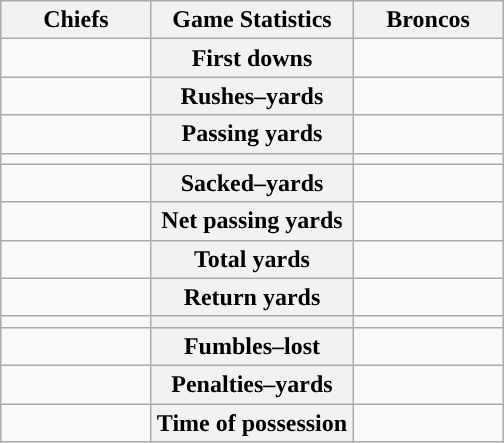<table class="wikitable" style="margin: 1em auto 1em auto">
<tr>
<th style="width:30%;">Chiefs</th>
<th style="width:40%;">Game Statistics</th>
<th style="width:30%;">Broncos</th>
</tr>
<tr>
<td style="text-align:right;"></td>
<th>First downs</th>
<td></td>
</tr>
<tr>
<td style="text-align:right;"></td>
<th>Rushes–yards</th>
<td></td>
</tr>
<tr>
<td style="text-align:right;"></td>
<th>Passing yards</th>
<td></td>
</tr>
<tr>
<td style="text-align:right;"></td>
<th></th>
<td></td>
</tr>
<tr>
<td style="text-align:right;"></td>
<th>Sacked–yards</th>
<td></td>
</tr>
<tr>
<td style="text-align:right;"></td>
<th>Net passing yards</th>
<td></td>
</tr>
<tr>
<td style="text-align:right;"></td>
<th>Total yards</th>
<td></td>
</tr>
<tr>
<td style="text-align:right;"></td>
<th>Return yards</th>
<td></td>
</tr>
<tr>
<td style="text-align:right;"></td>
<th></th>
<td></td>
</tr>
<tr>
<td style="text-align:right;"></td>
<th>Fumbles–lost</th>
<td></td>
</tr>
<tr>
<td style="text-align:right;"></td>
<th>Penalties–yards</th>
<td></td>
</tr>
<tr>
<td style="text-align:right;"></td>
<th>Time of possession</th>
<td></td>
</tr>
</table>
